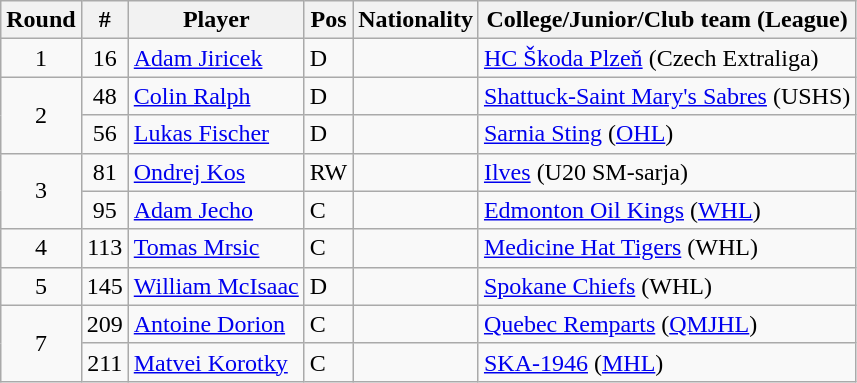<table class="wikitable">
<tr>
<th>Round</th>
<th>#</th>
<th>Player</th>
<th>Pos</th>
<th>Nationality</th>
<th>College/Junior/Club team (League)</th>
</tr>
<tr>
<td style="text-align:center;">1</td>
<td style="text-align:center;">16</td>
<td><a href='#'>Adam Jiricek</a></td>
<td>D</td>
<td></td>
<td><a href='#'>HC Škoda Plzeň</a> (Czech Extraliga)</td>
</tr>
<tr>
<td rowspan=2 style="text-align:center;">2</td>
<td style="text-align:center;">48</td>
<td><a href='#'>Colin Ralph</a></td>
<td>D</td>
<td></td>
<td><a href='#'>Shattuck-Saint Mary's Sabres</a> (USHS)</td>
</tr>
<tr>
<td style="text-align:center;">56</td>
<td><a href='#'>Lukas Fischer</a></td>
<td>D</td>
<td></td>
<td><a href='#'>Sarnia Sting</a> (<a href='#'>OHL</a>)</td>
</tr>
<tr>
<td rowspan=2 style="text-align:center;">3</td>
<td style="text-align:center;">81</td>
<td><a href='#'>Ondrej Kos</a></td>
<td>RW</td>
<td></td>
<td><a href='#'>Ilves</a> (U20 SM-sarja)</td>
</tr>
<tr>
<td style="text-align:center;">95</td>
<td><a href='#'>Adam Jecho</a></td>
<td>C</td>
<td></td>
<td><a href='#'>Edmonton Oil Kings</a> (<a href='#'>WHL</a>)</td>
</tr>
<tr>
<td style="text-align:center;">4</td>
<td style="text-align:center;">113</td>
<td><a href='#'>Tomas Mrsic</a></td>
<td>C</td>
<td></td>
<td><a href='#'>Medicine Hat Tigers</a> (WHL)</td>
</tr>
<tr>
<td style="text-align:center;">5</td>
<td style="text-align:center;">145</td>
<td><a href='#'>William McIsaac</a></td>
<td>D</td>
<td></td>
<td><a href='#'>Spokane Chiefs</a> (WHL)</td>
</tr>
<tr>
<td rowspan=2 style="text-align:center;">7</td>
<td style="text-align:center;">209</td>
<td><a href='#'>Antoine Dorion</a></td>
<td>C</td>
<td></td>
<td><a href='#'>Quebec Remparts</a> (<a href='#'>QMJHL</a>)</td>
</tr>
<tr>
<td style="text-align:center;">211</td>
<td><a href='#'>Matvei Korotky</a></td>
<td>C</td>
<td></td>
<td><a href='#'>SKA-1946</a> (<a href='#'>MHL</a>)</td>
</tr>
</table>
